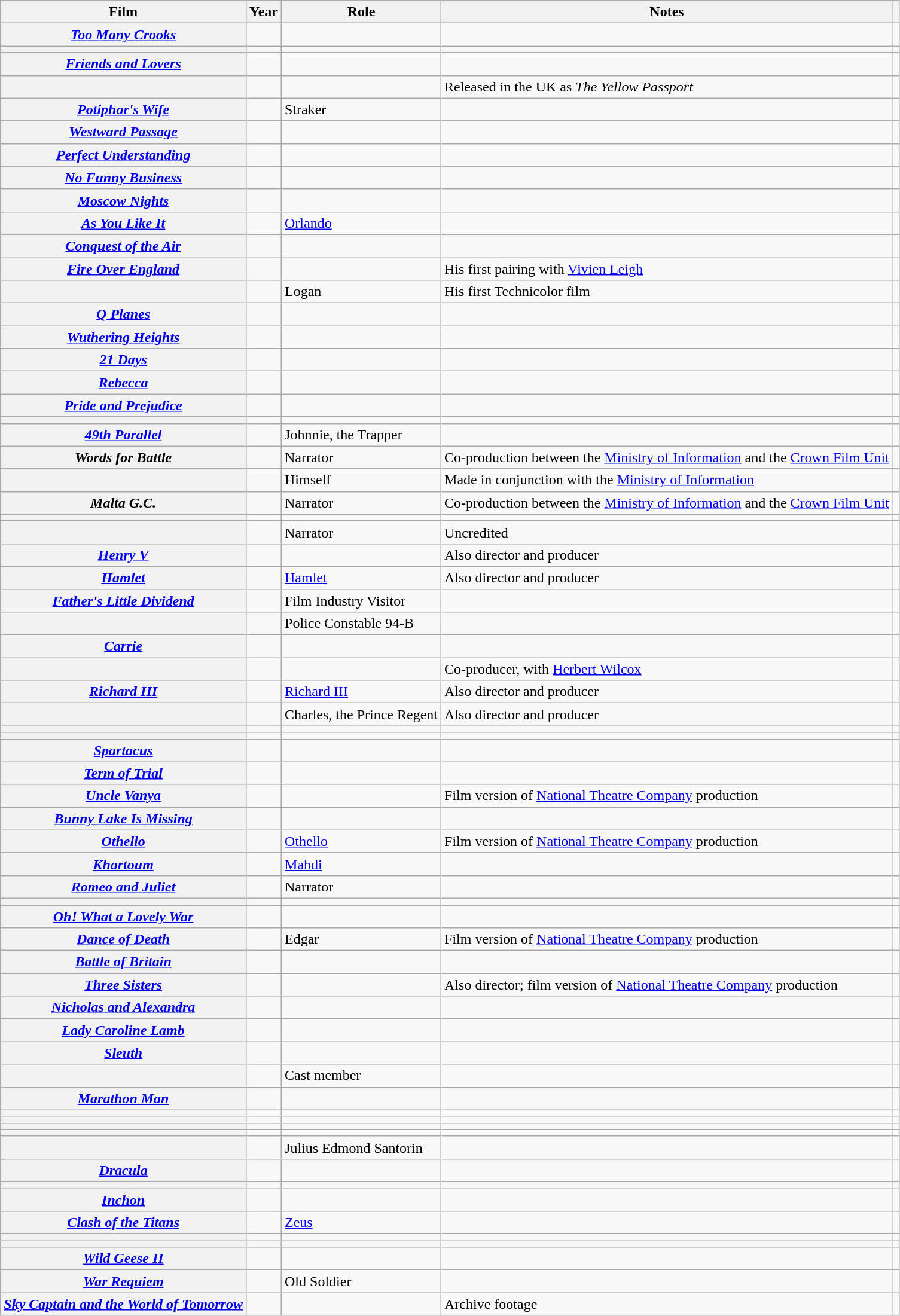<table class="wikitable plainrowheaders sortable" style="margin-right: 0;">
<tr>
<th scope="col">Film</th>
<th scope="col">Year</th>
<th scope="col">Role</th>
<th scope="col" class="unsortable">Notes</th>
<th scope="col" class="unsortable"></th>
</tr>
<tr>
<th scope="row"><em><a href='#'>Too Many Crooks</a></em></th>
<td></td>
<td></td>
<td></td>
<td style="text-align: center;"></td>
</tr>
<tr>
<th scope="row"></th>
<td></td>
<td></td>
<td></td>
<td style="text-align: center;"></td>
</tr>
<tr>
<th scope="row"><em><a href='#'>Friends and Lovers</a></em></th>
<td></td>
<td></td>
<td></td>
<td style="text-align: center;"></td>
</tr>
<tr>
<th scope="row"></th>
<td></td>
<td></td>
<td>Released in the UK as <em>The Yellow Passport</em></td>
<td style="text-align: center;"></td>
</tr>
<tr>
<th scope="row"><em><a href='#'>Potiphar's Wife</a></em></th>
<td></td>
<td>Straker</td>
<td></td>
<td style="text-align: center;"></td>
</tr>
<tr>
<th scope="row"><em><a href='#'>Westward Passage</a></em></th>
<td></td>
<td></td>
<td></td>
<td style="text-align: center;"></td>
</tr>
<tr>
<th scope="row"><em><a href='#'>Perfect Understanding</a></em></th>
<td></td>
<td></td>
<td></td>
<td style="text-align: center;"></td>
</tr>
<tr>
<th scope="row"><em><a href='#'>No Funny Business</a></em></th>
<td></td>
<td></td>
<td></td>
<td style="text-align: center;"></td>
</tr>
<tr>
<th scope="row"><em><a href='#'>Moscow Nights</a></em></th>
<td></td>
<td></td>
<td></td>
<td style="text-align: center;"></td>
</tr>
<tr>
<th scope="row"><em><a href='#'>As You Like It</a></em></th>
<td></td>
<td><a href='#'>Orlando</a></td>
<td></td>
<td style="text-align: center;"></td>
</tr>
<tr>
<th scope="row"><em><a href='#'>Conquest of the Air</a></em></th>
<td></td>
<td></td>
<td></td>
<td style="text-align: center;"></td>
</tr>
<tr>
<th scope="row"><em><a href='#'>Fire Over England</a></em></th>
<td></td>
<td></td>
<td>His first pairing with <a href='#'>Vivien Leigh</a></td>
<td style="text-align: center;"></td>
</tr>
<tr>
<th scope="row"></th>
<td></td>
<td>Logan</td>
<td>His first Technicolor film</td>
<td style="text-align: center;"></td>
</tr>
<tr>
<th scope="row"><em><a href='#'>Q Planes</a></em></th>
<td></td>
<td></td>
<td></td>
<td style="text-align: center;"></td>
</tr>
<tr>
<th scope="row"><em><a href='#'>Wuthering Heights</a></em></th>
<td></td>
<td></td>
<td></td>
<td style="text-align: center;"></td>
</tr>
<tr>
<th scope="row"><em><a href='#'>21 Days</a></em></th>
<td></td>
<td></td>
<td></td>
<td style="text-align: center;"></td>
</tr>
<tr>
<th scope="row"><em><a href='#'>Rebecca</a></em></th>
<td></td>
<td></td>
<td></td>
<td style="text-align: center;"></td>
</tr>
<tr>
<th scope="row"><em><a href='#'>Pride and Prejudice</a></em></th>
<td></td>
<td></td>
<td></td>
<td style="text-align: center;"></td>
</tr>
<tr>
<th scope="row"></th>
<td></td>
<td></td>
<td></td>
<td style="text-align: center;"></td>
</tr>
<tr>
<th scope="row"><em><a href='#'>49th Parallel</a></em></th>
<td></td>
<td>Johnnie, the Trapper</td>
<td></td>
<td style="text-align: center;"></td>
</tr>
<tr>
<th scope="row"><em>Words for Battle</em></th>
<td></td>
<td>Narrator</td>
<td>Co-production between the <a href='#'>Ministry of Information</a> and the <a href='#'>Crown Film Unit</a></td>
<td style="text-align: center;"></td>
</tr>
<tr>
<th scope="row"></th>
<td></td>
<td>Himself</td>
<td>Made in conjunction with the <a href='#'>Ministry of Information</a></td>
<td style="text-align: center;"></td>
</tr>
<tr>
<th scope="row"><em>Malta G.C.</em></th>
<td></td>
<td>Narrator</td>
<td>Co-production between the <a href='#'>Ministry of Information</a> and the <a href='#'>Crown Film Unit</a></td>
<td style="text-align: center;"></td>
</tr>
<tr>
<th scope="row"></th>
<td></td>
<td></td>
<td></td>
<td style="text-align: center;"></td>
</tr>
<tr>
<th scope="row"></th>
<td></td>
<td>Narrator</td>
<td>Uncredited</td>
<td style="text-align: center;"></td>
</tr>
<tr>
<th scope="row"><em><a href='#'>Henry V</a></em></th>
<td></td>
<td></td>
<td>Also director and producer</td>
<td style="text-align: center;"></td>
</tr>
<tr>
<th scope="row"><em><a href='#'>Hamlet</a></em></th>
<td></td>
<td><a href='#'>Hamlet</a></td>
<td>Also director and producer</td>
<td style="text-align: center;"></td>
</tr>
<tr>
<th scope="row"><em><a href='#'>Father's Little Dividend</a></em></th>
<td></td>
<td>Film Industry Visitor</td>
<td></td>
<td style="text-align: center;"></td>
</tr>
<tr>
<th scope="row"></th>
<td></td>
<td>Police Constable 94-B</td>
<td></td>
<td style="text-align: center;"></td>
</tr>
<tr>
<th scope="row"><em><a href='#'>Carrie</a></em></th>
<td></td>
<td></td>
<td></td>
<td style="text-align: center;"></td>
</tr>
<tr>
<th scope="row"></th>
<td></td>
<td></td>
<td>Co-producer, with <a href='#'>Herbert Wilcox</a></td>
<td style="text-align: center;"></td>
</tr>
<tr>
<th scope="row"><em><a href='#'>Richard III</a></em></th>
<td></td>
<td><a href='#'>Richard III</a></td>
<td>Also director and producer</td>
<td style="text-align: center;"></td>
</tr>
<tr>
<th scope="row"></th>
<td></td>
<td>Charles, the Prince Regent</td>
<td>Also director and producer</td>
<td style="text-align: center;"></td>
</tr>
<tr>
<th scope="row"></th>
<td></td>
<td></td>
<td></td>
<td style="text-align: center;"></td>
</tr>
<tr>
<th scope="row"></th>
<td></td>
<td></td>
<td></td>
<td style="text-align: center;"></td>
</tr>
<tr>
<th scope="row"><em><a href='#'>Spartacus</a></em></th>
<td></td>
<td></td>
<td></td>
<td style="text-align: center;"></td>
</tr>
<tr>
<th scope="row"><em><a href='#'>Term of Trial</a></em></th>
<td></td>
<td></td>
<td></td>
<td style="text-align: center;"></td>
</tr>
<tr>
<th scope="row"><em><a href='#'>Uncle Vanya</a></em></th>
<td></td>
<td></td>
<td>Film version of <a href='#'>National Theatre Company</a> production</td>
<td style="text-align: center;"></td>
</tr>
<tr>
<th scope="row"><em><a href='#'>Bunny Lake Is Missing</a></em></th>
<td></td>
<td></td>
<td></td>
<td style="text-align: center;"></td>
</tr>
<tr>
<th scope="row"><em><a href='#'>Othello</a></em></th>
<td></td>
<td><a href='#'>Othello</a></td>
<td>Film version of <a href='#'>National Theatre Company</a> production</td>
<td style="text-align: center;"></td>
</tr>
<tr>
<th scope="row"><em><a href='#'>Khartoum</a></em></th>
<td></td>
<td><a href='#'>Mahdi</a></td>
<td></td>
<td style="text-align: center;"></td>
</tr>
<tr>
<th scope="row"><em><a href='#'>Romeo and Juliet</a></em></th>
<td></td>
<td>Narrator</td>
<td></td>
<td style="text-align: center;"></td>
</tr>
<tr>
<th scope="row"></th>
<td></td>
<td></td>
<td></td>
<td style="text-align: center;"></td>
</tr>
<tr>
<th scope="row"><em><a href='#'>Oh! What a Lovely War</a></em></th>
<td></td>
<td></td>
<td></td>
<td style="text-align: center;"></td>
</tr>
<tr>
<th scope="row"><em><a href='#'>Dance of Death</a></em></th>
<td></td>
<td>Edgar</td>
<td>Film version of <a href='#'>National Theatre Company</a> production</td>
<td style="text-align: center;"></td>
</tr>
<tr>
<th scope="row"><em><a href='#'>Battle of Britain</a></em></th>
<td></td>
<td></td>
<td></td>
<td style="text-align: center;"></td>
</tr>
<tr>
<th scope="row"><em><a href='#'>Three Sisters</a></em></th>
<td></td>
<td></td>
<td>Also director; film version of <a href='#'>National Theatre Company</a> production</td>
<td style="text-align: center;"></td>
</tr>
<tr>
<th scope="row"><em><a href='#'>Nicholas and Alexandra</a></em></th>
<td></td>
<td></td>
<td></td>
<td style="text-align: center;"></td>
</tr>
<tr>
<th scope="row"><em><a href='#'>Lady Caroline Lamb</a></em></th>
<td></td>
<td></td>
<td></td>
<td style="text-align: center;"></td>
</tr>
<tr>
<th scope="row"><em><a href='#'>Sleuth</a></em></th>
<td></td>
<td></td>
<td></td>
<td style="text-align: center;"></td>
</tr>
<tr>
<th scope="row"></th>
<td></td>
<td>Cast member</td>
<td></td>
<td style="text-align: center;"></td>
</tr>
<tr>
<th scope="row"><em><a href='#'>Marathon Man</a></em></th>
<td></td>
<td></td>
<td></td>
<td style="text-align: center;"></td>
</tr>
<tr>
<th scope="row"></th>
<td></td>
<td></td>
<td></td>
<td style="text-align: center;"></td>
</tr>
<tr>
<th scope="row"></th>
<td></td>
<td></td>
<td></td>
<td style="text-align: center;"></td>
</tr>
<tr>
<th scope="row"></th>
<td></td>
<td></td>
<td></td>
<td style="text-align: center;"></td>
</tr>
<tr>
<th scope="row"></th>
<td></td>
<td></td>
<td></td>
<td style="text-align: center;"></td>
</tr>
<tr>
<th scope="row"></th>
<td></td>
<td>Julius Edmond Santorin</td>
<td></td>
<td style="text-align: center;"></td>
</tr>
<tr>
<th scope="row"><em><a href='#'>Dracula</a></em></th>
<td></td>
<td></td>
<td></td>
<td style="text-align: center;"></td>
</tr>
<tr>
<th scope="row"></th>
<td></td>
<td></td>
<td></td>
<td style="text-align: center;"></td>
</tr>
<tr>
<th scope="row"><em><a href='#'>Inchon</a></em></th>
<td></td>
<td></td>
<td></td>
<td style="text-align: center;"></td>
</tr>
<tr>
<th scope="row"><em><a href='#'>Clash of the Titans</a></em></th>
<td></td>
<td><a href='#'>Zeus</a></td>
<td></td>
<td style="text-align: center;"></td>
</tr>
<tr>
<th scope="row"></th>
<td></td>
<td></td>
<td></td>
<td style="text-align: center;"></td>
</tr>
<tr>
<th scope="row"></th>
<td></td>
<td></td>
<td></td>
<td style="text-align: center;"></td>
</tr>
<tr>
<th scope="row"><em><a href='#'>Wild Geese II</a></em></th>
<td></td>
<td></td>
<td></td>
<td style="text-align: center;"></td>
</tr>
<tr>
<th scope="row"><em><a href='#'>War Requiem</a></em></th>
<td></td>
<td>Old Soldier</td>
<td></td>
<td style="text-align: center;"></td>
</tr>
<tr>
<th scope="row"><em><a href='#'>Sky Captain and the World of Tomorrow</a></em></th>
<td></td>
<td></td>
<td>Archive footage</td>
<td style="text-align: center;"></td>
</tr>
</table>
